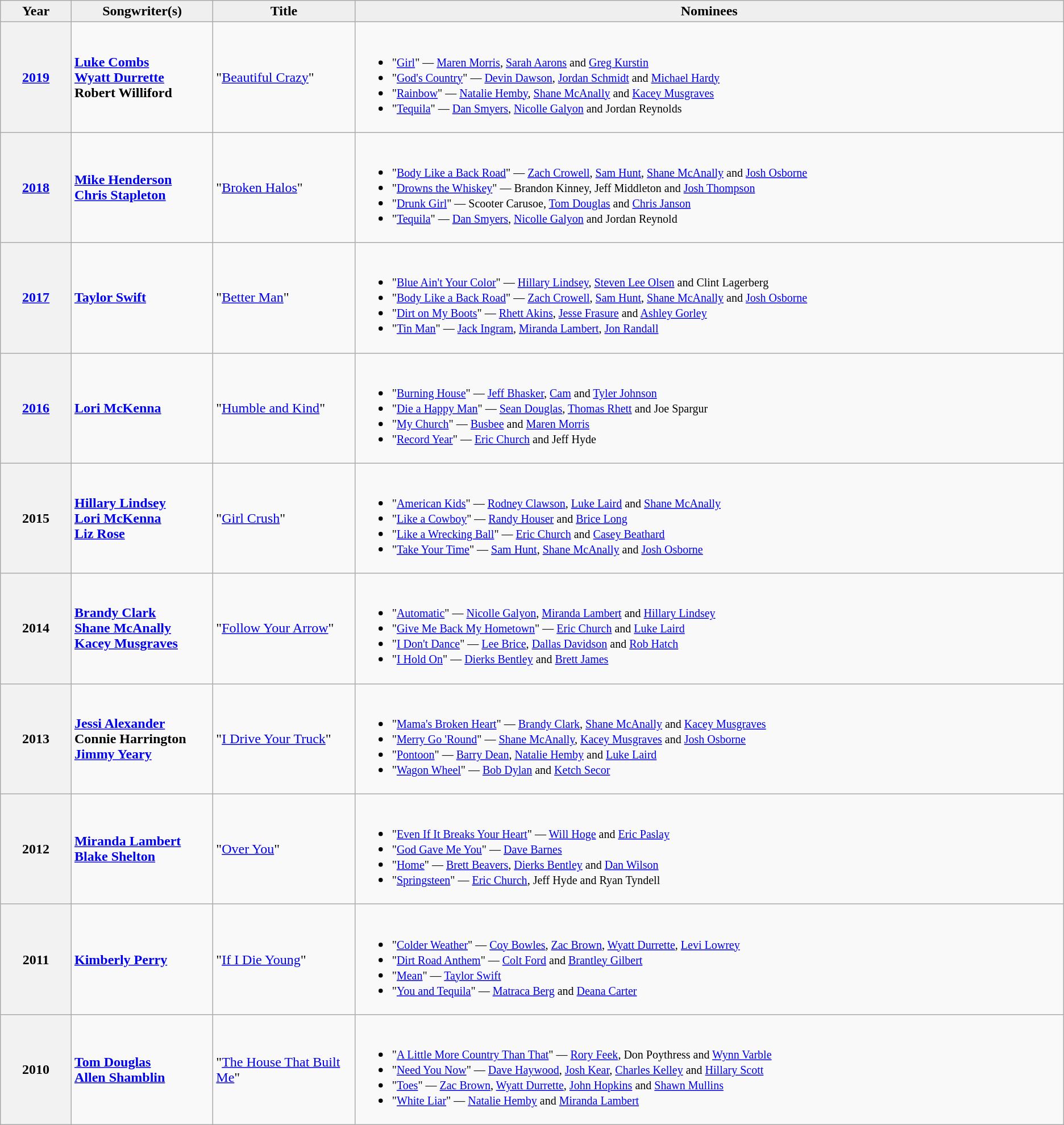<table class="wikitable sortable">
<tr>
<th style="background:#efefef;" width="5%">Year</th>
<th style="background:#efefef;" width="10%">Songwriter(s)</th>
<th style="background:#efefef;" width="10%">Title</th>
<th class="unsortable" style="background:#efefef;" width="50%">Nominees</th>
</tr>
<tr>
<th style="text-align:center;"><a href='#'>2019</a></th>
<td> <strong><a href='#'>Luke Combs</a></strong><br><strong> <a href='#'>Wyatt Durrette</a></strong><br><strong> Robert Williford</strong></td>
<td>"<a href='#'>Beautiful Crazy</a>"</td>
<td><br><ul><li><small>"<a href='#'>Girl</a>" — <a href='#'>Maren Morris</a>, <a href='#'>Sarah Aarons</a> and <a href='#'>Greg Kurstin</a></small></li><li><small>"<a href='#'>God's Country</a>" — <a href='#'>Devin Dawson</a>, <a href='#'>Jordan Schmidt</a> and <a href='#'>Michael Hardy</a></small></li><li><small>"<a href='#'>Rainbow</a>" — <a href='#'>Natalie Hemby</a>, <a href='#'>Shane McAnally</a> and <a href='#'>Kacey Musgraves</a></small></li><li><small>"<a href='#'>Tequila</a>" — <a href='#'>Dan Smyers</a>, <a href='#'>Nicolle Galyon</a> and Jordan Reynolds</small></li></ul></td>
</tr>
<tr>
<th style="text-align:center;"><a href='#'>2018</a></th>
<td> <strong><a href='#'>Mike Henderson</a></strong><br><strong> <a href='#'>Chris Stapleton</a></strong></td>
<td>"<a href='#'>Broken Halos</a>"</td>
<td><br><ul><li><small>"<a href='#'>Body Like a Back Road</a>" — <a href='#'>Zach Crowell</a>, <a href='#'>Sam Hunt</a>, <a href='#'>Shane McAnally</a> and <a href='#'>Josh Osborne</a></small></li><li><small>"<a href='#'>Drowns the Whiskey</a>" — Brandon Kinney, Jeff Middleton and <a href='#'>Josh Thompson</a></small></li><li><small>"<a href='#'>Drunk Girl</a>" — Scooter Carusoe, <a href='#'>Tom Douglas</a> and <a href='#'>Chris Janson</a></small></li><li><small>"<a href='#'>Tequila</a>" — <a href='#'>Dan Smyers</a>, <a href='#'>Nicolle Galyon</a> and Jordan Reynold</small></li></ul></td>
</tr>
<tr>
<th style="text-align:center;"><a href='#'>2017</a></th>
<td> <strong><a href='#'>Taylor Swift</a></strong></td>
<td>"<a href='#'>Better Man</a>"</td>
<td><br><ul><li><small>"<a href='#'>Blue Ain't Your Color</a>" — <a href='#'>Hillary Lindsey</a>, <a href='#'>Steven Lee Olsen</a> and Clint Lagerberg</small></li><li><small>"<a href='#'>Body Like a Back Road</a>" — <a href='#'>Zach Crowell</a>, <a href='#'>Sam Hunt</a>, <a href='#'>Shane McAnally</a> and <a href='#'>Josh Osborne</a></small></li><li><small>"<a href='#'>Dirt on My Boots</a>" — <a href='#'>Rhett Akins</a>, <a href='#'>Jesse Frasure</a> and <a href='#'>Ashley Gorley</a></small></li><li><small>"<a href='#'>Tin Man</a>" — <a href='#'>Jack Ingram</a>, <a href='#'>Miranda Lambert</a>, <a href='#'>Jon Randall</a></small></li></ul></td>
</tr>
<tr>
<th style="text-align:center;"><a href='#'>2016</a></th>
<td> <strong><a href='#'>Lori McKenna</a></strong></td>
<td>"<a href='#'>Humble and Kind</a>"</td>
<td><br><ul><li><small>"<a href='#'>Burning House</a>" — <a href='#'>Jeff Bhasker</a>, <a href='#'>Cam</a> and <a href='#'>Tyler Johnson</a></small></li><li><small>"<a href='#'>Die a Happy Man</a>" — <a href='#'>Sean Douglas</a>, <a href='#'>Thomas Rhett</a> and Joe Spargur</small></li><li><small>"<a href='#'>My Church</a>" — <a href='#'>Busbee</a> and <a href='#'>Maren Morris</a></small></li><li><small>"<a href='#'>Record Year</a>" — <a href='#'>Eric Church</a> and Jeff Hyde</small></li></ul></td>
</tr>
<tr>
<th style="text-align:center;">2015</th>
<td><strong> <a href='#'>Hillary Lindsey</a></strong><br><strong> <a href='#'>Lori McKenna</a></strong><br><strong> <a href='#'>Liz Rose</a></strong></td>
<td>"<a href='#'>Girl Crush</a>"</td>
<td><br><ul><li><small>"<a href='#'>American Kids</a>" — <a href='#'>Rodney Clawson</a>, <a href='#'>Luke Laird</a> and <a href='#'>Shane McAnally</a></small></li><li><small>"<a href='#'>Like a Cowboy</a>" — <a href='#'>Randy Houser</a> and <a href='#'>Brice Long</a></small></li><li><small>"<a href='#'>Like a Wrecking Ball</a>" — <a href='#'>Eric Church</a> and <a href='#'>Casey Beathard</a></small></li><li><small>"<a href='#'>Take Your Time</a>" — <a href='#'>Sam Hunt</a>, <a href='#'>Shane McAnally</a> and <a href='#'>Josh Osborne</a></small></li></ul></td>
</tr>
<tr>
<th style="text-align:center;">2014</th>
<td><strong> <a href='#'>Brandy Clark</a></strong><br><strong> <a href='#'>Shane McAnally</a></strong><br><strong> <a href='#'>Kacey Musgraves</a></strong></td>
<td>"<a href='#'>Follow Your Arrow</a>"</td>
<td><br><ul><li><small>"<a href='#'>Automatic</a>" — <a href='#'>Nicolle Galyon</a>, <a href='#'>Miranda Lambert</a> and <a href='#'>Hillary Lindsey</a></small></li><li><small>"<a href='#'>Give Me Back My Hometown</a>" — <a href='#'>Eric Church</a> and <a href='#'>Luke Laird</a></small></li><li><small>"<a href='#'>I Don't Dance</a>" — <a href='#'>Lee Brice</a>, <a href='#'>Dallas Davidson</a> and <a href='#'>Rob Hatch</a></small></li><li><small>"<a href='#'>I Hold On</a>" — <a href='#'>Dierks Bentley</a> and <a href='#'>Brett James</a></small></li></ul></td>
</tr>
<tr>
<th style="text-align:center;">2013</th>
<td><strong> <a href='#'>Jessi Alexander</a></strong><br><strong> Connie Harrington</strong><br><strong> <a href='#'>Jimmy Yeary</a></strong></td>
<td>"<a href='#'>I Drive Your Truck</a>"</td>
<td><br><ul><li><small>"<a href='#'>Mama's Broken Heart</a>" — <a href='#'>Brandy Clark</a>, <a href='#'>Shane McAnally</a> and <a href='#'>Kacey Musgraves</a></small></li><li><small>"<a href='#'>Merry Go 'Round</a>" — <a href='#'>Shane McAnally</a>, <a href='#'>Kacey Musgraves</a> and <a href='#'>Josh Osborne</a></small></li><li><small>"<a href='#'>Pontoon</a>" — <a href='#'>Barry Dean</a>, <a href='#'>Natalie Hemby</a> and <a href='#'>Luke Laird</a></small></li><li><small>"<a href='#'>Wagon Wheel</a>" — <a href='#'>Bob Dylan</a> and <a href='#'>Ketch Secor</a></small></li></ul></td>
</tr>
<tr>
<th style="text-align:center;">2012</th>
<td><strong> <a href='#'>Miranda Lambert</a></strong><br><strong> <a href='#'>Blake Shelton</a></strong></td>
<td>"<a href='#'>Over You</a>"</td>
<td><br><ul><li><small>"<a href='#'>Even If It Breaks Your Heart</a>" — <a href='#'>Will Hoge</a> and <a href='#'>Eric Paslay</a></small></li><li><small>"<a href='#'>God Gave Me You</a>" — <a href='#'>Dave Barnes</a></small></li><li><small>"<a href='#'>Home</a>" — <a href='#'>Brett Beavers</a>, <a href='#'>Dierks Bentley</a> and <a href='#'>Dan Wilson</a></small></li><li><small>"<a href='#'>Springsteen</a>" — <a href='#'>Eric Church</a>, Jeff Hyde and Ryan Tyndell</small></li></ul></td>
</tr>
<tr>
<th style="text-align:center;">2011</th>
<td><strong> <a href='#'>Kimberly Perry</a></strong></td>
<td>"<a href='#'>If I Die Young</a>"</td>
<td><br><ul><li><small>"<a href='#'>Colder Weather</a>" — <a href='#'>Coy Bowles</a>, <a href='#'>Zac Brown</a>, <a href='#'>Wyatt Durrette</a>, <a href='#'>Levi Lowrey</a></small></li><li><small>"<a href='#'>Dirt Road Anthem</a>" — <a href='#'>Colt Ford</a> and <a href='#'>Brantley Gilbert</a></small></li><li><small>"<a href='#'>Mean</a>" — <a href='#'>Taylor Swift</a></small></li><li><small>"<a href='#'>You and Tequila</a>" — <a href='#'>Matraca Berg</a> and <a href='#'>Deana Carter</a></small></li></ul></td>
</tr>
<tr>
<th style="text-align:center;">2010</th>
<td><strong> <a href='#'>Tom Douglas</a></strong><br><strong> <a href='#'>Allen Shamblin</a></strong></td>
<td>"<a href='#'>The House That Built Me</a>"</td>
<td><br><ul><li><small>"<a href='#'>A Little More Country Than That</a>" — <a href='#'>Rory Feek</a>, Don Poythress and <a href='#'>Wynn Varble</a></small></li><li><small>"<a href='#'>Need You Now</a>" — <a href='#'>Dave Haywood</a>, <a href='#'>Josh Kear</a>, <a href='#'>Charles Kelley</a> and <a href='#'>Hillary Scott</a></small></li><li><small>"<a href='#'>Toes</a>" — <a href='#'>Zac Brown</a>, <a href='#'>Wyatt Durrette</a>, <a href='#'>John Hopkins</a> and <a href='#'>Shawn Mullins</a></small></li><li><small>"<a href='#'>White Liar</a>" — <a href='#'>Natalie Hemby</a> and <a href='#'>Miranda Lambert</a></small></li></ul></td>
</tr>
</table>
